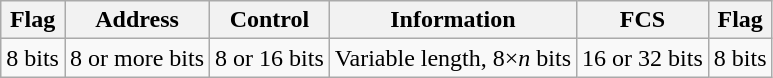<table class="wikitable">
<tr>
<th>Flag</th>
<th>Address</th>
<th>Control</th>
<th>Information</th>
<th>FCS</th>
<th>Flag</th>
</tr>
<tr>
<td>8 bits</td>
<td>8 or more bits</td>
<td>8 or 16 bits</td>
<td>Variable length, 8×<em>n</em> bits</td>
<td>16 or 32 bits</td>
<td>8 bits</td>
</tr>
</table>
